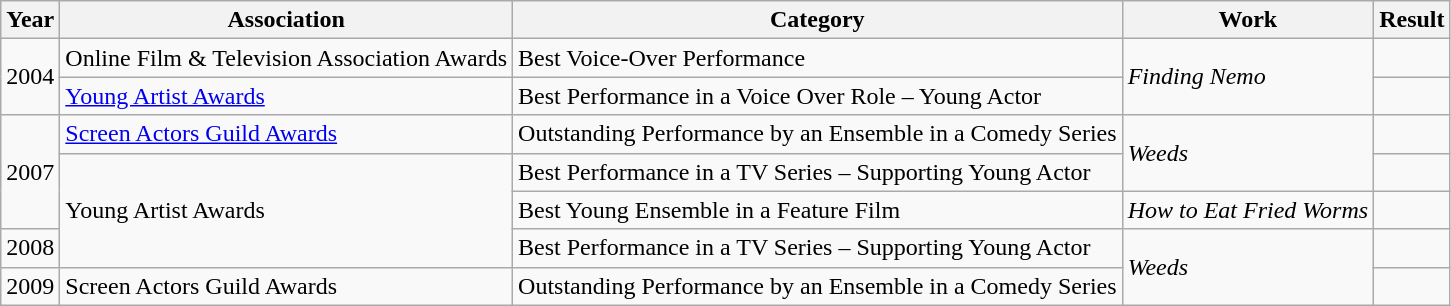<table class="wikitable sortable">
<tr>
<th>Year</th>
<th>Association</th>
<th>Category</th>
<th>Work</th>
<th>Result</th>
</tr>
<tr>
<td rowspan="2">2004</td>
<td>Online Film & Television Association Awards</td>
<td>Best Voice-Over Performance</td>
<td rowspan="2"><em>Finding Nemo</em></td>
<td></td>
</tr>
<tr>
<td><a href='#'>Young Artist Awards</a></td>
<td>Best Performance in a Voice Over Role – Young Actor</td>
<td></td>
</tr>
<tr>
<td rowspan="3">2007</td>
<td><a href='#'>Screen Actors Guild Awards</a></td>
<td>Outstanding Performance by an Ensemble in a Comedy Series</td>
<td rowspan="2"><em>Weeds</em></td>
<td></td>
</tr>
<tr>
<td rowspan="3">Young Artist Awards</td>
<td>Best Performance in a TV Series – Supporting Young Actor</td>
<td></td>
</tr>
<tr>
<td>Best Young Ensemble in a Feature Film</td>
<td><em>How to Eat Fried Worms</em></td>
<td></td>
</tr>
<tr>
<td>2008</td>
<td>Best Performance in a TV Series – Supporting Young Actor</td>
<td rowspan="2"><em>Weeds</em></td>
<td></td>
</tr>
<tr>
<td>2009</td>
<td>Screen Actors Guild Awards</td>
<td>Outstanding Performance by an Ensemble in a Comedy Series</td>
<td></td>
</tr>
</table>
